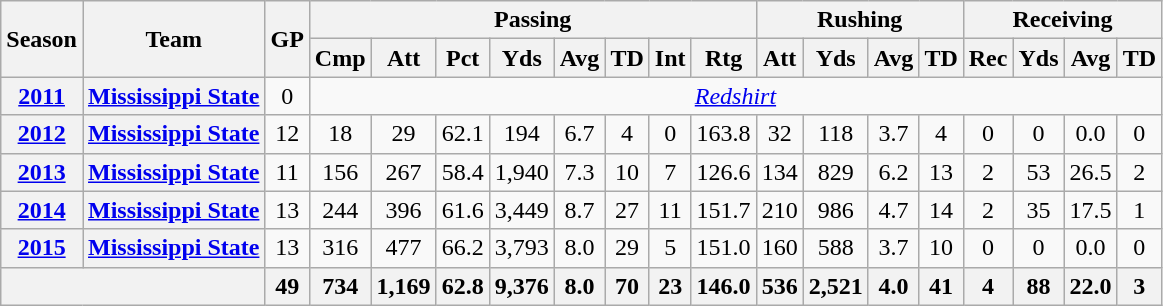<table class="wikitable" style="text-align:center;">
<tr>
<th rowspan="2">Season</th>
<th rowspan="2">Team</th>
<th rowspan="2">GP</th>
<th colspan="8">Passing</th>
<th colspan="4">Rushing</th>
<th colspan="4">Receiving</th>
</tr>
<tr>
<th>Cmp</th>
<th>Att</th>
<th>Pct</th>
<th>Yds</th>
<th>Avg</th>
<th>TD</th>
<th>Int</th>
<th>Rtg</th>
<th>Att</th>
<th>Yds</th>
<th>Avg</th>
<th>TD</th>
<th>Rec</th>
<th>Yds</th>
<th>Avg</th>
<th>TD</th>
</tr>
<tr>
<th><a href='#'>2011</a></th>
<th><a href='#'>Mississippi State</a></th>
<td>0</td>
<td colspan="16"> <em><a href='#'>Redshirt</a></em></td>
</tr>
<tr>
<th><a href='#'>2012</a></th>
<th><a href='#'>Mississippi State</a></th>
<td>12</td>
<td>18</td>
<td>29</td>
<td>62.1</td>
<td>194</td>
<td>6.7</td>
<td>4</td>
<td>0</td>
<td>163.8</td>
<td>32</td>
<td>118</td>
<td>3.7</td>
<td>4</td>
<td>0</td>
<td>0</td>
<td>0.0</td>
<td>0</td>
</tr>
<tr>
<th><a href='#'>2013</a></th>
<th><a href='#'>Mississippi State</a></th>
<td>11</td>
<td>156</td>
<td>267</td>
<td>58.4</td>
<td>1,940</td>
<td>7.3</td>
<td>10</td>
<td>7</td>
<td>126.6</td>
<td>134</td>
<td>829</td>
<td>6.2</td>
<td>13</td>
<td>2</td>
<td>53</td>
<td>26.5</td>
<td>2</td>
</tr>
<tr>
<th><a href='#'>2014</a></th>
<th><a href='#'>Mississippi State</a></th>
<td>13</td>
<td>244</td>
<td>396</td>
<td>61.6</td>
<td>3,449</td>
<td>8.7</td>
<td>27</td>
<td>11</td>
<td>151.7</td>
<td>210</td>
<td>986</td>
<td>4.7</td>
<td>14</td>
<td>2</td>
<td>35</td>
<td>17.5</td>
<td>1</td>
</tr>
<tr>
<th><a href='#'>2015</a></th>
<th><a href='#'>Mississippi State</a></th>
<td>13</td>
<td>316</td>
<td>477</td>
<td>66.2</td>
<td>3,793</td>
<td>8.0</td>
<td>29</td>
<td>5</td>
<td>151.0</td>
<td>160</td>
<td>588</td>
<td>3.7</td>
<td>10</td>
<td>0</td>
<td>0</td>
<td>0.0</td>
<td>0</td>
</tr>
<tr>
<th colspan="2"></th>
<th>49</th>
<th>734</th>
<th>1,169</th>
<th>62.8</th>
<th>9,376</th>
<th>8.0</th>
<th>70</th>
<th>23</th>
<th>146.0</th>
<th>536</th>
<th>2,521</th>
<th>4.0</th>
<th>41</th>
<th>4</th>
<th>88</th>
<th>22.0</th>
<th>3</th>
</tr>
</table>
